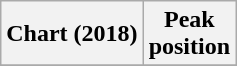<table class="wikitable plainrowheaders" style="text-align:center">
<tr>
<th scope="col">Chart (2018)</th>
<th scope="col">Peak<br> position</th>
</tr>
<tr>
</tr>
</table>
